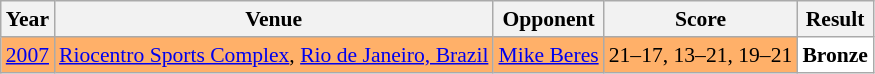<table class="sortable wikitable" style="font-size: 90%;">
<tr>
<th>Year</th>
<th>Venue</th>
<th>Opponent</th>
<th>Score</th>
<th>Result</th>
</tr>
<tr style="background:#FFB069">
<td align="center"><a href='#'>2007</a></td>
<td align="left"><a href='#'>Riocentro Sports Complex</a>, <a href='#'>Rio de Janeiro, Brazil</a></td>
<td align="left"> <a href='#'>Mike Beres</a></td>
<td align="left">21–17, 13–21, 19–21</td>
<td style="text-align:left; background:white"> <strong>Bronze</strong></td>
</tr>
</table>
